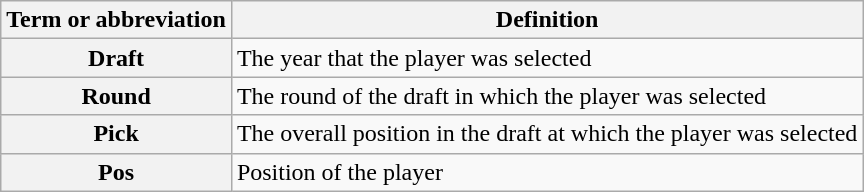<table class="wikitable">
<tr>
<th scope="col">Term or abbreviation</th>
<th scope="col">Definition</th>
</tr>
<tr>
<th scope="row">Draft</th>
<td>The year that the player was selected</td>
</tr>
<tr>
<th scope="row">Round</th>
<td>The round of the draft in which the player was selected</td>
</tr>
<tr>
<th scope="row">Pick</th>
<td>The overall position in the draft at which the player was selected</td>
</tr>
<tr>
<th scope="row">Pos</th>
<td>Position of the player</td>
</tr>
</table>
